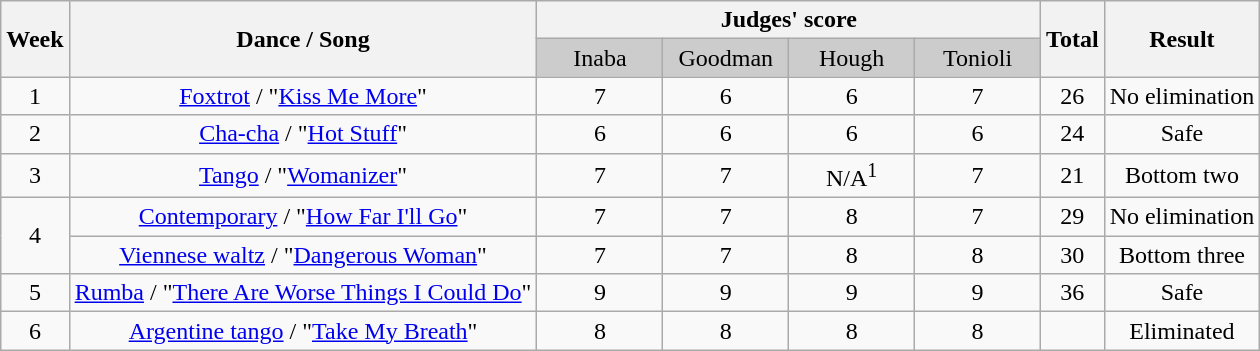<table class="wikitable" style="text-align:center;">
<tr style="text-align:center;">
<th rowspan="2" bgcolor="#CCCCCC" align="Center">Week</th>
<th rowspan="2" bgcolor="#CCCCCC" align="Center">Dance / Song</th>
<th colspan="4" bgcolor="#CCCCCC" align="Center">Judges' score</th>
<th rowspan="2">Total</th>
<th rowspan="2" bgcolor="#CCCCCC" align="Center">Result</th>
</tr>
<tr>
<td bgcolor="#CCCCCC" width="10%" align="center">Inaba</td>
<td bgcolor="#CCCCCC" width="10%" align="center">Goodman</td>
<td bgcolor="#CCCCCC" width="10%" align="center">Hough</td>
<td bgcolor="#CCCCCC" width="10%" align="center">Tonioli</td>
</tr>
<tr>
<td>1</td>
<td><a href='#'>Foxtrot</a> / "<a href='#'>Kiss Me More</a>"</td>
<td>7</td>
<td>6</td>
<td>6</td>
<td>7</td>
<td>26</td>
<td>No elimination</td>
</tr>
<tr>
<td>2</td>
<td><a href='#'>Cha-cha</a> / "<a href='#'>Hot Stuff</a>"</td>
<td>6</td>
<td>6</td>
<td>6</td>
<td>6</td>
<td>24</td>
<td>Safe</td>
</tr>
<tr>
<td>3</td>
<td><a href='#'>Tango</a> / "<a href='#'>Womanizer</a>"</td>
<td>7</td>
<td>7</td>
<td>N/A<sup>1</sup></td>
<td>7</td>
<td>21</td>
<td>Bottom two</td>
</tr>
<tr>
<td rowspan="2">4</td>
<td><a href='#'>Contemporary</a> / "<a href='#'>How Far I'll Go</a>"</td>
<td>7</td>
<td>7</td>
<td>8</td>
<td>7</td>
<td>29</td>
<td>No elimination</td>
</tr>
<tr>
<td><a href='#'>Viennese waltz</a> / "<a href='#'>Dangerous Woman</a>"</td>
<td>7</td>
<td>7</td>
<td>8</td>
<td>8</td>
<td>30</td>
<td>Bottom three</td>
</tr>
<tr>
<td>5</td>
<td><a href='#'>Rumba</a> / "<a href='#'>There Are Worse Things I Could Do</a>"</td>
<td>9</td>
<td>9</td>
<td>9</td>
<td>9</td>
<td>36</td>
<td>Safe</td>
</tr>
<tr>
<td>6</td>
<td><a href='#'>Argentine tango</a> / "<a href='#'>Take My Breath</a>"</td>
<td>8</td>
<td>8</td>
<td>8</td>
<td>8</td>
<td></td>
<td>Eliminated</td>
</tr>
</table>
